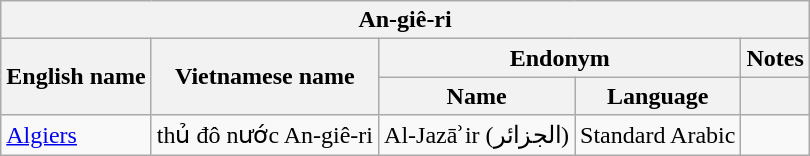<table class="wikitable sortable">
<tr>
<th colspan="5"> An-giê-ri</th>
</tr>
<tr>
<th rowspan="2">English name</th>
<th rowspan="2">Vietnamese name</th>
<th colspan="2">Endonym</th>
<th>Notes</th>
</tr>
<tr>
<th>Name</th>
<th>Language</th>
<th></th>
</tr>
<tr>
<td><a href='#'>Algiers</a></td>
<td>thủ đô nước An-giê-ri</td>
<td>Al-Jazāʾir (الجزائر)</td>
<td>Standard Arabic</td>
<td></td>
</tr>
</table>
